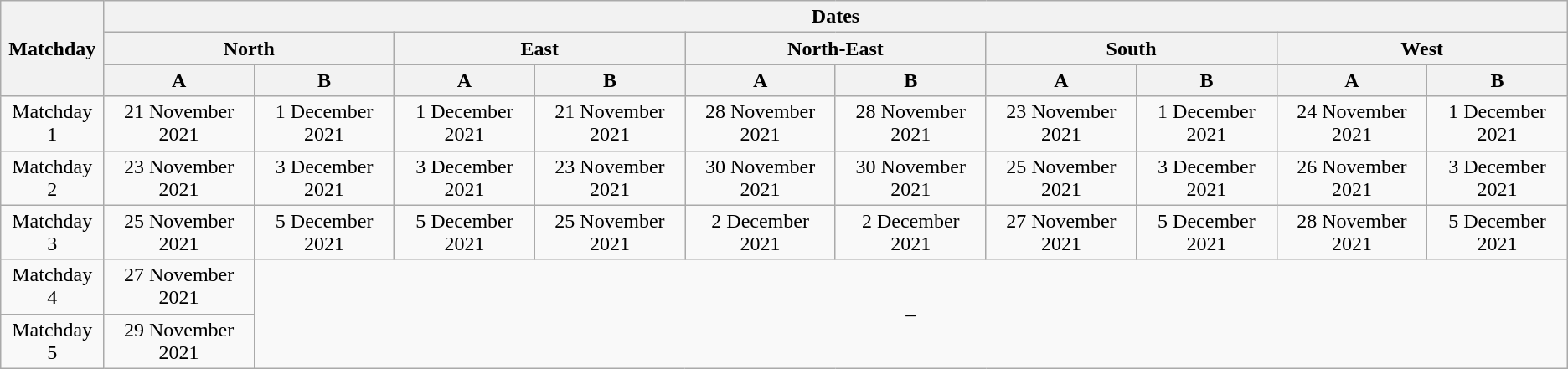<table class="wikitable" style="text-align:center">
<tr>
<th rowspan=3>Matchday</th>
<th colspan=10>Dates</th>
</tr>
<tr>
<th colspan=2>North</th>
<th colspan=2>East</th>
<th colspan=2>North-East</th>
<th colspan=2>South</th>
<th colspan=2>West</th>
</tr>
<tr>
<th>A</th>
<th>B</th>
<th>A</th>
<th>B</th>
<th>A</th>
<th>B</th>
<th>A</th>
<th>B</th>
<th>A</th>
<th>B</th>
</tr>
<tr>
<td>Matchday 1</td>
<td>21 November 2021</td>
<td>1 December 2021</td>
<td>1 December 2021</td>
<td>21 November 2021</td>
<td>28 November 2021</td>
<td>28 November 2021</td>
<td>23 November 2021</td>
<td>1 December 2021</td>
<td>24 November 2021</td>
<td>1 December 2021</td>
</tr>
<tr>
<td>Matchday 2</td>
<td>23 November 2021</td>
<td>3 December 2021</td>
<td>3 December 2021</td>
<td>23 November 2021</td>
<td>30 November 2021</td>
<td>30 November 2021</td>
<td>25 November 2021</td>
<td>3 December 2021</td>
<td>26 November 2021</td>
<td>3 December 2021</td>
</tr>
<tr>
<td>Matchday 3</td>
<td>25 November 2021</td>
<td>5 December 2021</td>
<td>5 December 2021</td>
<td>25 November 2021</td>
<td>2 December 2021</td>
<td>2 December 2021</td>
<td>27 November 2021</td>
<td>5 December 2021</td>
<td>28 November 2021</td>
<td>5 December 2021</td>
</tr>
<tr>
<td>Matchday 4</td>
<td>27 November 2021</td>
<td colspan=9 rowspan=2>–</td>
</tr>
<tr>
<td>Matchday 5</td>
<td>29 November 2021</td>
</tr>
</table>
